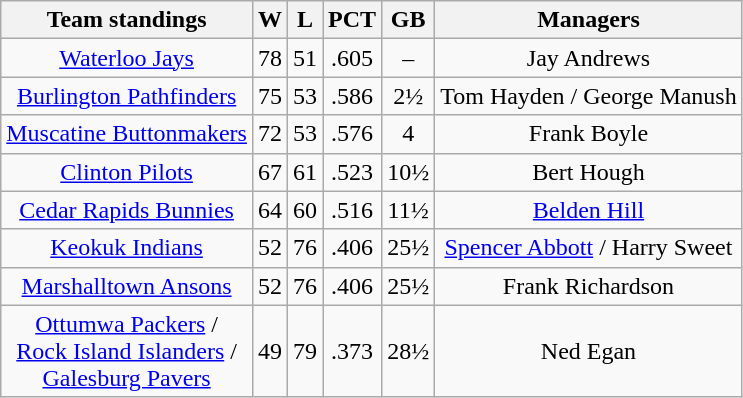<table class="wikitable" style="text-align:center">
<tr>
<th>Team standings</th>
<th>W</th>
<th>L</th>
<th>PCT</th>
<th>GB</th>
<th>Managers</th>
</tr>
<tr>
<td><a href='#'>Waterloo Jays</a></td>
<td>78</td>
<td>51</td>
<td>.605</td>
<td>–</td>
<td>Jay Andrews</td>
</tr>
<tr>
<td><a href='#'>Burlington Pathfinders</a></td>
<td>75</td>
<td>53</td>
<td>.586</td>
<td>2½</td>
<td>Tom Hayden / George Manush</td>
</tr>
<tr>
<td><a href='#'>Muscatine Buttonmakers</a></td>
<td>72</td>
<td>53</td>
<td>.576</td>
<td>4</td>
<td>Frank Boyle</td>
</tr>
<tr>
<td><a href='#'>Clinton Pilots</a></td>
<td>67</td>
<td>61</td>
<td>.523</td>
<td>10½</td>
<td>Bert Hough</td>
</tr>
<tr>
<td><a href='#'>Cedar Rapids Bunnies</a></td>
<td>64</td>
<td>60</td>
<td>.516</td>
<td>11½</td>
<td><a href='#'>Belden Hill</a></td>
</tr>
<tr>
<td><a href='#'>Keokuk Indians</a></td>
<td>52</td>
<td>76</td>
<td>.406</td>
<td>25½</td>
<td><a href='#'>Spencer Abbott</a> / Harry Sweet</td>
</tr>
<tr>
<td><a href='#'>Marshalltown Ansons</a></td>
<td>52</td>
<td>76</td>
<td>.406</td>
<td>25½</td>
<td>Frank Richardson</td>
</tr>
<tr>
<td><a href='#'>Ottumwa Packers</a> /<br> <a href='#'>Rock Island Islanders</a> /<br> <a href='#'>Galesburg Pavers</a></td>
<td>49</td>
<td>79</td>
<td>.373</td>
<td>28½</td>
<td>Ned Egan</td>
</tr>
</table>
